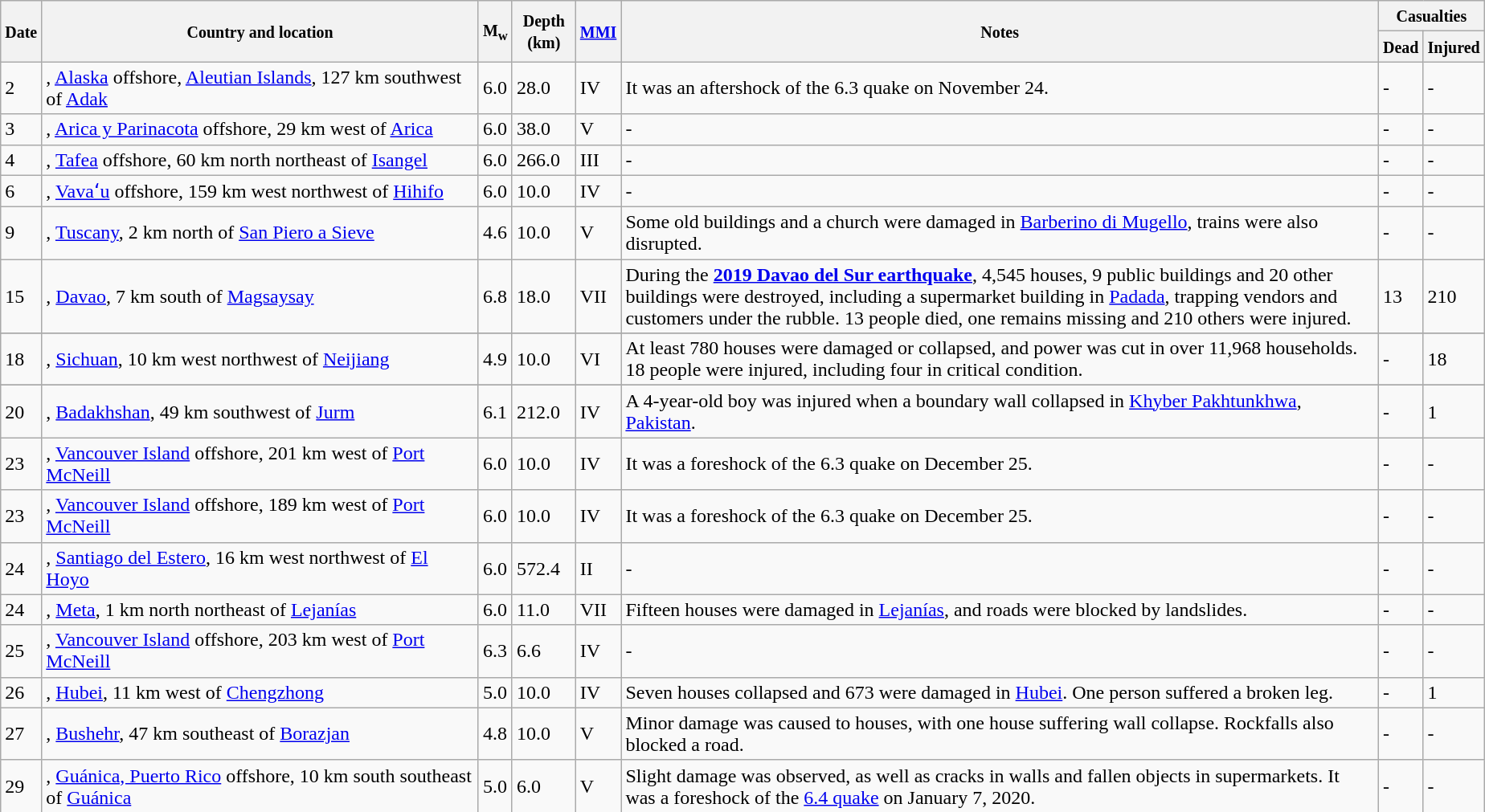<table class="wikitable sortable" style="border:1px black;  margin-left:1em;">
<tr>
<th rowspan="2"><small>Date</small></th>
<th rowspan="2" style="width: 355px"><small>Country and location</small></th>
<th rowspan="2"><small>M<sub>w</sub></small></th>
<th rowspan="2"><small>Depth (km)</small></th>
<th rowspan="2"><small><a href='#'>MMI</a></small></th>
<th rowspan="2" class="unsortable"><small>Notes</small></th>
<th colspan="2"><small>Casualties</small></th>
</tr>
<tr>
<th><small>Dead</small></th>
<th><small>Injured</small></th>
</tr>
<tr>
<td>2</td>
<td>, <a href='#'>Alaska</a> offshore, <a href='#'>Aleutian Islands</a>, 127 km southwest of <a href='#'>Adak</a></td>
<td>6.0</td>
<td>28.0</td>
<td>IV</td>
<td>It was an aftershock of the 6.3 quake on November 24.</td>
<td>-</td>
<td>-</td>
</tr>
<tr>
<td>3</td>
<td>, <a href='#'>Arica y Parinacota</a> offshore, 29 km west of <a href='#'>Arica</a></td>
<td>6.0</td>
<td>38.0</td>
<td>V</td>
<td>-</td>
<td>-</td>
<td>-</td>
</tr>
<tr>
<td>4</td>
<td>, <a href='#'>Tafea</a> offshore, 60 km north northeast of <a href='#'>Isangel</a></td>
<td>6.0</td>
<td>266.0</td>
<td>III</td>
<td>-</td>
<td>-</td>
<td>-</td>
</tr>
<tr>
<td>6</td>
<td>, <a href='#'>Vavaʻu</a> offshore, 159 km west northwest of <a href='#'>Hihifo</a></td>
<td>6.0</td>
<td>10.0</td>
<td>IV</td>
<td>-</td>
<td>-</td>
<td>-</td>
</tr>
<tr>
<td>9</td>
<td>, <a href='#'>Tuscany</a>, 2 km north of <a href='#'>San Piero a Sieve</a></td>
<td>4.6</td>
<td>10.0</td>
<td>V</td>
<td>Some old buildings and a church were damaged in <a href='#'>Barberino di Mugello</a>, trains were also disrupted.</td>
<td>-</td>
<td>-</td>
</tr>
<tr>
<td>15</td>
<td>, <a href='#'>Davao</a>, 7 km south of <a href='#'>Magsaysay</a></td>
<td>6.8</td>
<td>18.0</td>
<td>VII</td>
<td>During the <strong><a href='#'>2019 Davao del Sur earthquake</a></strong>, 4,545 houses, 9 public buildings and 20 other buildings were destroyed, including a supermarket building in <a href='#'>Padada</a>, trapping vendors and customers under the rubble. 13 people died, one remains missing and 210 others were injured.</td>
<td>13</td>
<td>210</td>
</tr>
<tr>
</tr>
<tr>
<td>18</td>
<td>, <a href='#'>Sichuan</a>, 10 km west northwest of <a href='#'>Neijiang</a></td>
<td>4.9</td>
<td>10.0</td>
<td>VI</td>
<td>At least 780 houses were damaged or collapsed, and power was cut in over 11,968 households. 18 people were injured, including four in critical condition.</td>
<td>-</td>
<td>18</td>
</tr>
<tr>
</tr>
<tr>
<td>20</td>
<td>, <a href='#'>Badakhshan</a>, 49 km southwest of <a href='#'>Jurm</a></td>
<td>6.1</td>
<td>212.0</td>
<td>IV</td>
<td>A 4-year-old boy was injured when a boundary wall collapsed in <a href='#'>Khyber Pakhtunkhwa</a>, <a href='#'>Pakistan</a>.</td>
<td>-</td>
<td>1</td>
</tr>
<tr>
<td>23</td>
<td>, <a href='#'>Vancouver Island</a> offshore, 201 km west of <a href='#'>Port McNeill</a></td>
<td>6.0</td>
<td>10.0</td>
<td>IV</td>
<td>It was a foreshock of the 6.3 quake on December 25.</td>
<td>-</td>
<td>-</td>
</tr>
<tr>
<td>23</td>
<td>, <a href='#'>Vancouver Island</a> offshore, 189 km west of <a href='#'>Port McNeill</a></td>
<td>6.0</td>
<td>10.0</td>
<td>IV</td>
<td>It was a foreshock of the 6.3 quake on December 25.</td>
<td>-</td>
<td>-</td>
</tr>
<tr>
<td>24</td>
<td>, <a href='#'>Santiago del Estero</a>, 16 km west northwest of <a href='#'>El Hoyo</a></td>
<td>6.0</td>
<td>572.4</td>
<td>II</td>
<td>-</td>
<td>-</td>
<td>-</td>
</tr>
<tr>
<td>24</td>
<td>, <a href='#'>Meta</a>, 1 km north northeast of <a href='#'>Lejanías</a></td>
<td>6.0</td>
<td>11.0</td>
<td>VII</td>
<td>Fifteen houses were damaged in <a href='#'>Lejanías</a>, and roads were blocked by landslides.</td>
<td>-</td>
<td>-</td>
</tr>
<tr>
<td>25</td>
<td>, <a href='#'>Vancouver Island</a> offshore, 203 km west of <a href='#'>Port McNeill</a></td>
<td>6.3</td>
<td>6.6</td>
<td>IV</td>
<td>-</td>
<td>-</td>
<td>-</td>
</tr>
<tr>
<td>26</td>
<td>, <a href='#'>Hubei</a>, 11 km west of <a href='#'>Chengzhong</a></td>
<td>5.0</td>
<td>10.0</td>
<td>IV</td>
<td>Seven houses collapsed and 673 were damaged in <a href='#'>Hubei</a>. One person suffered a broken leg.</td>
<td>-</td>
<td>1</td>
</tr>
<tr>
<td>27</td>
<td>, <a href='#'>Bushehr</a>, 47 km southeast of <a href='#'>Borazjan</a></td>
<td>4.8</td>
<td>10.0</td>
<td>V</td>
<td>Minor damage was caused to houses, with one house suffering wall collapse. Rockfalls also blocked a road.</td>
<td>-</td>
<td>-</td>
</tr>
<tr>
<td>29</td>
<td>, <a href='#'>Guánica, Puerto Rico</a> offshore, 10 km south southeast of <a href='#'>Guánica</a></td>
<td>5.0</td>
<td>6.0</td>
<td>V</td>
<td>Slight damage was observed, as well as cracks in walls and fallen objects in supermarkets. It was a foreshock of the <a href='#'>6.4 quake</a> on January 7, 2020.</td>
<td>-</td>
<td>-</td>
</tr>
<tr>
</tr>
</table>
